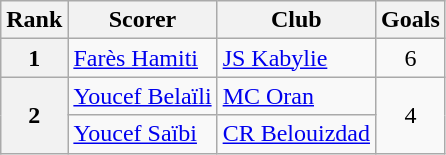<table class="wikitable" style="text-align:center">
<tr>
<th>Rank</th>
<th>Scorer</th>
<th>Club</th>
<th>Goals</th>
</tr>
<tr>
<th>1</th>
<td align="left"> <a href='#'>Farès Hamiti</a></td>
<td align="left"><a href='#'>JS Kabylie</a></td>
<td style="text-align:center;">6</td>
</tr>
<tr>
<th rowspan="2">2</th>
<td align="left"> <a href='#'>Youcef Belaïli</a></td>
<td align="left"><a href='#'>MC Oran</a></td>
<td rowspan="2" style="text-align:center;">4</td>
</tr>
<tr>
<td align="left"> <a href='#'>Youcef Saïbi</a></td>
<td align="left"><a href='#'>CR Belouizdad</a></td>
</tr>
</table>
